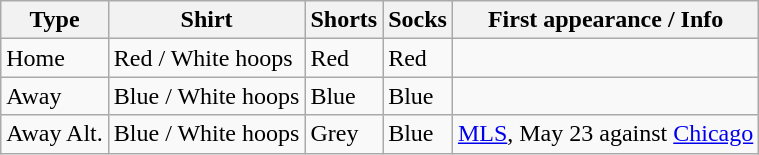<table class="wikitable">
<tr>
<th>Type</th>
<th>Shirt</th>
<th>Shorts</th>
<th>Socks</th>
<th>First appearance / Info</th>
</tr>
<tr>
<td>Home</td>
<td>Red / White hoops</td>
<td>Red</td>
<td>Red</td>
<td></td>
</tr>
<tr>
<td>Away</td>
<td>Blue / White hoops</td>
<td>Blue</td>
<td>Blue</td>
<td></td>
</tr>
<tr>
<td>Away Alt.</td>
<td>Blue / White hoops</td>
<td>Grey</td>
<td>Blue</td>
<td><a href='#'>MLS</a>, May 23 against <a href='#'>Chicago</a></td>
</tr>
</table>
